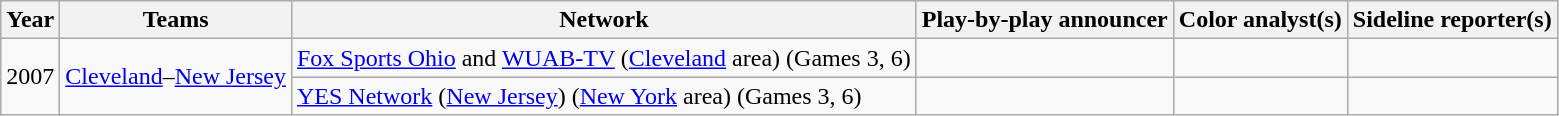<table class="wikitable">
<tr>
<th>Year</th>
<th>Teams</th>
<th>Network</th>
<th>Play-by-play announcer</th>
<th>Color analyst(s)</th>
<th>Sideline reporter(s)</th>
</tr>
<tr>
<td rowspan=2>2007</td>
<td rowspan=2><a href='#'>Cleveland</a>–<a href='#'>New Jersey</a></td>
<td><a href='#'>Fox Sports Ohio</a> and <a href='#'>WUAB-TV</a> (<a href='#'>Cleveland</a> area) (Games 3, 6)</td>
<td></td>
<td></td>
<td></td>
</tr>
<tr>
<td><a href='#'>YES Network</a> (<a href='#'>New Jersey</a>) (<a href='#'>New York</a> area) (Games 3, 6)</td>
<td></td>
<td></td>
<td></td>
</tr>
</table>
